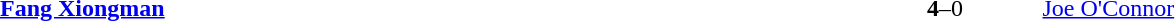<table width="100%" cellspacing="1">
<tr>
<th width=45%></th>
<th width=10%></th>
<th width=45%></th>
</tr>
<tr>
<td> <strong><a href='#'>Fang Xiongman</a></strong></td>
<td align="center"><strong>4</strong>–0</td>
<td> <a href='#'>Joe O'Connor</a></td>
</tr>
</table>
